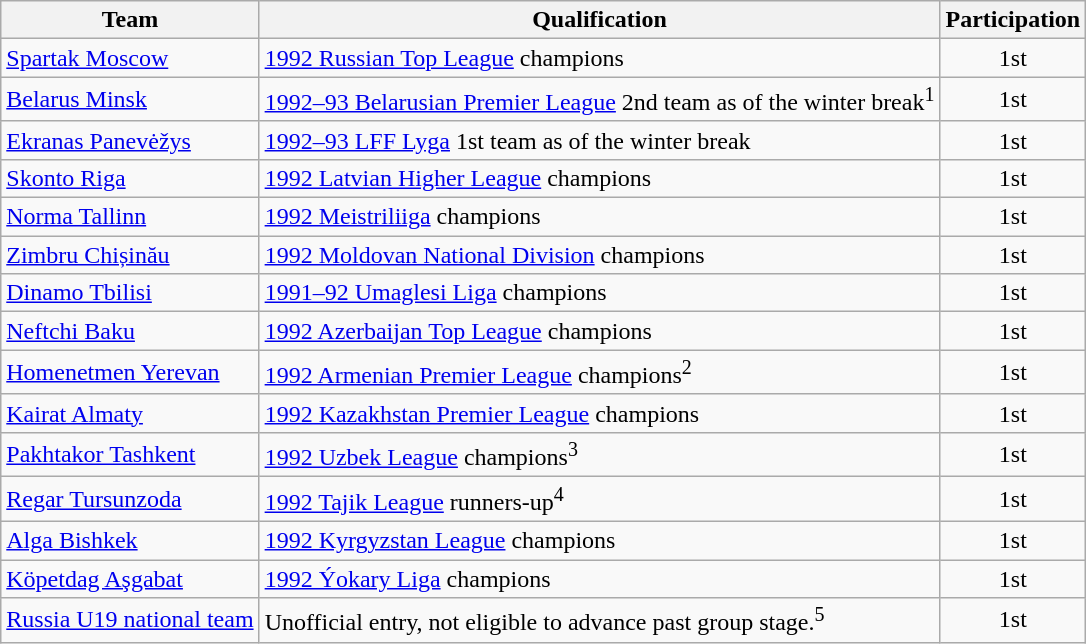<table class="wikitable">
<tr>
<th>Team</th>
<th>Qualification</th>
<th>Participation</th>
</tr>
<tr>
<td> <a href='#'>Spartak Moscow</a></td>
<td><a href='#'>1992 Russian Top League</a> champions</td>
<td align=center>1st</td>
</tr>
<tr>
<td> <a href='#'>Belarus Minsk</a></td>
<td><a href='#'>1992–93 Belarusian Premier League</a> 2nd team as of the winter break<sup>1</sup></td>
<td align=center>1st</td>
</tr>
<tr>
<td> <a href='#'>Ekranas Panevėžys</a></td>
<td><a href='#'>1992–93 LFF Lyga</a> 1st team as of the winter break</td>
<td align=center>1st</td>
</tr>
<tr>
<td> <a href='#'>Skonto Riga</a></td>
<td><a href='#'>1992 Latvian Higher League</a> champions</td>
<td align=center>1st</td>
</tr>
<tr>
<td> <a href='#'>Norma Tallinn</a></td>
<td><a href='#'>1992 Meistriliiga</a> champions</td>
<td align=center>1st</td>
</tr>
<tr>
<td> <a href='#'>Zimbru Chișinău</a></td>
<td><a href='#'>1992 Moldovan National Division</a> champions</td>
<td align=center>1st</td>
</tr>
<tr>
<td> <a href='#'>Dinamo Tbilisi</a></td>
<td><a href='#'>1991–92 Umaglesi Liga</a> champions</td>
<td align=center>1st</td>
</tr>
<tr>
<td> <a href='#'>Neftchi Baku</a></td>
<td><a href='#'>1992 Azerbaijan Top League</a> champions</td>
<td align=center>1st</td>
</tr>
<tr>
<td> <a href='#'>Homenetmen Yerevan</a></td>
<td><a href='#'>1992 Armenian Premier League</a> champions<sup>2</sup></td>
<td align=center>1st</td>
</tr>
<tr>
<td> <a href='#'>Kairat Almaty</a></td>
<td><a href='#'>1992 Kazakhstan Premier League</a> champions</td>
<td align=center>1st</td>
</tr>
<tr>
<td> <a href='#'>Pakhtakor Tashkent</a></td>
<td><a href='#'>1992 Uzbek League</a> champions<sup>3</sup></td>
<td align=center>1st</td>
</tr>
<tr>
<td> <a href='#'>Regar Tursunzoda</a></td>
<td><a href='#'>1992 Tajik League</a> runners-up<sup>4</sup></td>
<td align=center>1st</td>
</tr>
<tr>
<td> <a href='#'>Alga Bishkek</a></td>
<td><a href='#'>1992 Kyrgyzstan League</a> champions</td>
<td align=center>1st</td>
</tr>
<tr>
<td> <a href='#'>Köpetdag Aşgabat</a></td>
<td><a href='#'>1992 Ýokary Liga</a> champions</td>
<td align=center>1st</td>
</tr>
<tr>
<td> <a href='#'>Russia U19 national team</a></td>
<td>Unofficial entry, not eligible to advance past group stage.<sup>5</sup></td>
<td align=center>1st</td>
</tr>
</table>
